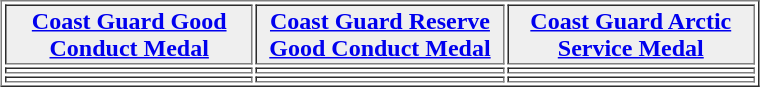<table align="center" border="1"  cellpadding="1" width="40%">
<tr>
<th width="33%" style="background:#efefef;"><a href='#'>Coast Guard Good Conduct Medal</a></th>
<th width="33%" style="background:#efefef;"><a href='#'>Coast Guard Reserve Good Conduct Medal</a></th>
<th width="33%" style="background:#efefef;"><a href='#'>Coast Guard Arctic Service Medal</a></th>
</tr>
<tr>
<td></td>
<td></td>
<td></td>
</tr>
<tr>
<td></td>
<td></td>
<td></td>
</tr>
</table>
